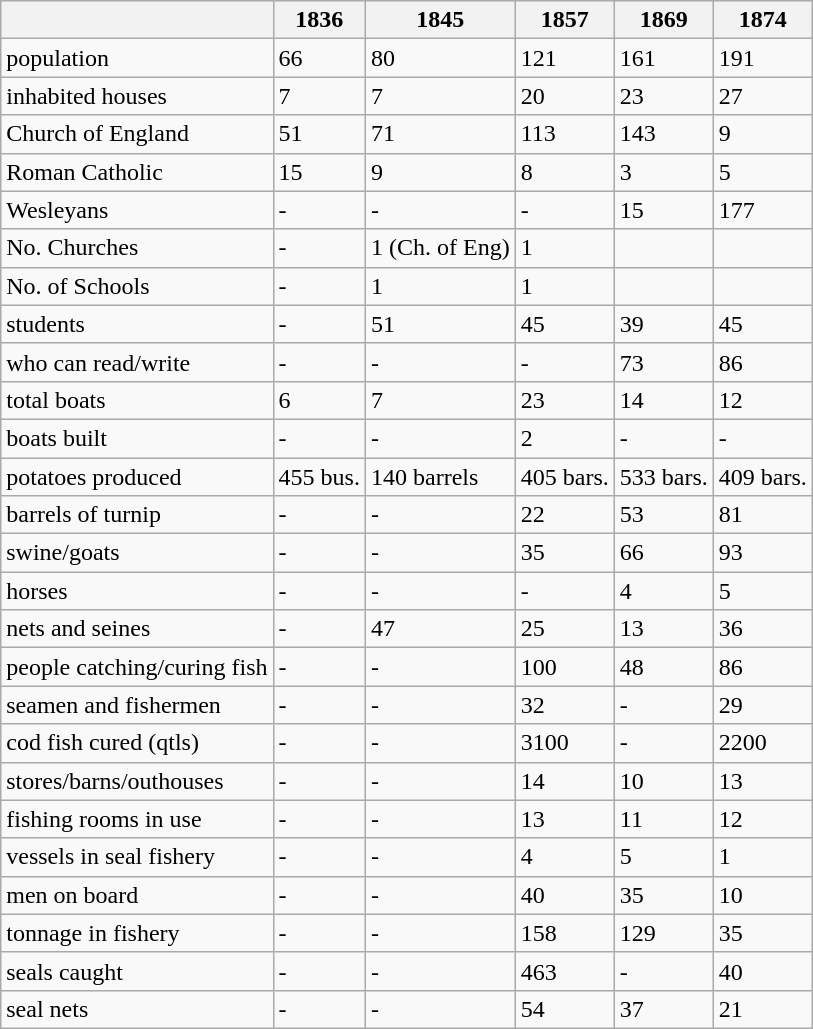<table class="wikitable">
<tr>
<th></th>
<th>1836</th>
<th>1845</th>
<th>1857</th>
<th>1869</th>
<th>1874</th>
</tr>
<tr>
<td>population</td>
<td>66</td>
<td>80</td>
<td>121</td>
<td>161</td>
<td>191</td>
</tr>
<tr>
<td>inhabited houses</td>
<td>7</td>
<td>7</td>
<td>20</td>
<td>23</td>
<td>27</td>
</tr>
<tr>
<td>Church of England</td>
<td>51</td>
<td>71</td>
<td>113</td>
<td>143</td>
<td>9</td>
</tr>
<tr>
<td>Roman Catholic</td>
<td>15</td>
<td>9</td>
<td>8</td>
<td>3</td>
<td>5</td>
</tr>
<tr>
<td>Wesleyans</td>
<td>-</td>
<td>-</td>
<td>-</td>
<td>15</td>
<td>177</td>
</tr>
<tr>
<td>No. Churches</td>
<td>-</td>
<td>1 (Ch. of Eng)</td>
<td>1</td>
<td></td>
<td></td>
</tr>
<tr>
<td>No. of Schools</td>
<td>-</td>
<td>1</td>
<td>1</td>
<td></td>
<td></td>
</tr>
<tr>
<td>students</td>
<td>-</td>
<td>51</td>
<td>45</td>
<td>39</td>
<td>45</td>
</tr>
<tr>
<td>who can read/write</td>
<td>-</td>
<td>-</td>
<td>-</td>
<td>73</td>
<td>86</td>
</tr>
<tr>
<td>total boats</td>
<td>6</td>
<td>7</td>
<td>23</td>
<td>14</td>
<td>12</td>
</tr>
<tr>
<td>boats built</td>
<td>-</td>
<td>-</td>
<td>2</td>
<td>-</td>
<td>-</td>
</tr>
<tr>
<td>potatoes produced</td>
<td>455 bus.</td>
<td>140 barrels</td>
<td>405 bars.</td>
<td>533 bars.</td>
<td>409 bars.</td>
</tr>
<tr>
<td>barrels of turnip</td>
<td>-</td>
<td>-</td>
<td>22</td>
<td>53</td>
<td>81</td>
</tr>
<tr>
<td>swine/goats</td>
<td>-</td>
<td>-</td>
<td>35</td>
<td>66</td>
<td>93</td>
</tr>
<tr>
<td>horses</td>
<td>-</td>
<td>-</td>
<td>-</td>
<td>4</td>
<td>5</td>
</tr>
<tr>
<td>nets and seines</td>
<td>-</td>
<td>47</td>
<td>25</td>
<td>13</td>
<td>36</td>
</tr>
<tr>
<td>people catching/curing fish</td>
<td>-</td>
<td>-</td>
<td>100</td>
<td>48</td>
<td>86</td>
</tr>
<tr>
<td>seamen and fishermen</td>
<td>-</td>
<td>-</td>
<td>32</td>
<td>-</td>
<td>29</td>
</tr>
<tr>
<td>cod fish cured (qtls)</td>
<td>-</td>
<td>-</td>
<td>3100</td>
<td>-</td>
<td>2200</td>
</tr>
<tr>
<td>stores/barns/outhouses</td>
<td>-</td>
<td>-</td>
<td>14</td>
<td>10</td>
<td>13</td>
</tr>
<tr>
<td>fishing rooms in use</td>
<td>-</td>
<td>-</td>
<td>13</td>
<td>11</td>
<td>12</td>
</tr>
<tr>
<td>vessels in seal fishery</td>
<td>-</td>
<td>-</td>
<td>4</td>
<td>5</td>
<td>1</td>
</tr>
<tr>
<td>men on board</td>
<td>-</td>
<td>-</td>
<td>40</td>
<td>35</td>
<td>10</td>
</tr>
<tr>
<td>tonnage in fishery</td>
<td>-</td>
<td>-</td>
<td>158</td>
<td>129</td>
<td>35</td>
</tr>
<tr>
<td>seals caught</td>
<td>-</td>
<td>-</td>
<td>463</td>
<td>-</td>
<td>40</td>
</tr>
<tr>
<td>seal nets</td>
<td>-</td>
<td>-</td>
<td>54</td>
<td>37</td>
<td>21</td>
</tr>
</table>
